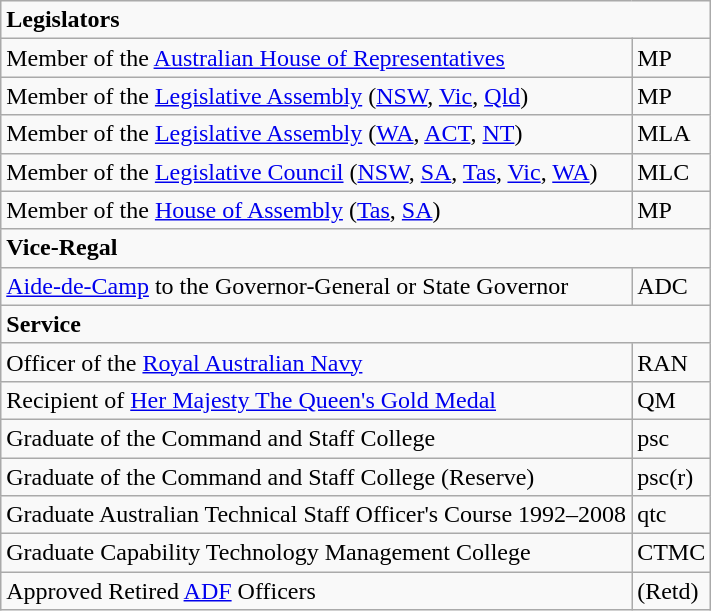<table class="wikitable">
<tr>
<td colspan="2"><strong>Legislators</strong></td>
</tr>
<tr>
<td> Member of the <a href='#'>Australian House of Representatives</a></td>
<td>MP</td>
</tr>
<tr>
<td> Member of the <a href='#'>Legislative Assembly</a> (<a href='#'>NSW</a>, <a href='#'>Vic</a>, <a href='#'>Qld</a>)</td>
<td>MP</td>
</tr>
<tr>
<td> Member of the <a href='#'>Legislative Assembly</a> (<a href='#'>WA</a>, <a href='#'>ACT</a>, <a href='#'>NT</a>)</td>
<td>MLA</td>
</tr>
<tr>
<td> Member of the <a href='#'>Legislative Council</a> (<a href='#'>NSW</a>, <a href='#'>SA</a>, <a href='#'>Tas</a>, <a href='#'>Vic</a>, <a href='#'>WA</a>)</td>
<td>MLC</td>
</tr>
<tr>
<td> Member of the <a href='#'>House of Assembly</a> (<a href='#'>Tas</a>, <a href='#'>SA</a>)</td>
<td>MP</td>
</tr>
<tr>
<td colspan="2"><strong>Vice-Regal</strong></td>
</tr>
<tr>
<td> <a href='#'>Aide-de-Camp</a> to the Governor-General or State Governor</td>
<td>ADC</td>
</tr>
<tr>
<td colspan="2"><strong>Service</strong></td>
</tr>
<tr>
<td> Officer of the <a href='#'>Royal Australian Navy</a></td>
<td>RAN</td>
</tr>
<tr>
<td> Recipient of <a href='#'>Her Majesty The Queen's Gold Medal</a></td>
<td>QM</td>
</tr>
<tr>
<td> Graduate of the Command and Staff College</td>
<td>psc</td>
</tr>
<tr>
<td> Graduate of the Command and Staff College (Reserve)</td>
<td>psc(r)</td>
</tr>
<tr>
<td> Graduate Australian Technical Staff Officer's Course 1992–2008</td>
<td>qtc</td>
</tr>
<tr>
<td> Graduate Capability Technology Management College</td>
<td>CTMC</td>
</tr>
<tr>
<td> Approved Retired <a href='#'>ADF</a> Officers</td>
<td>(Retd)</td>
</tr>
</table>
